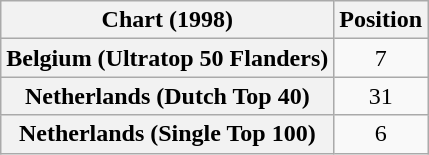<table class="wikitable sortable plainrowheaders" style="text-align:center">
<tr>
<th scope="col">Chart (1998)</th>
<th scope="col">Position</th>
</tr>
<tr>
<th scope="row">Belgium (Ultratop 50 Flanders)</th>
<td>7</td>
</tr>
<tr>
<th scope="row">Netherlands (Dutch Top 40)</th>
<td>31</td>
</tr>
<tr>
<th scope="row">Netherlands (Single Top 100)</th>
<td>6</td>
</tr>
</table>
